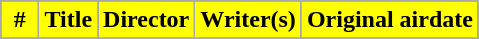<table class="wikitable plainrowheaders">
<tr bgcolor="0000ff">
<th style="background:#ff0; color:#000;" width="8%">#</th>
<th ! style="background:#ff0; color:#000;">Title</th>
<th ! style="background:#ff0; color:#000;">Director</th>
<th ! style="background:#ff0; color:#000;">Writer(s)</th>
<th ! style="background:#ff0; color:#000;">Original airdate</th>
</tr>
<tr>
</tr>
</table>
